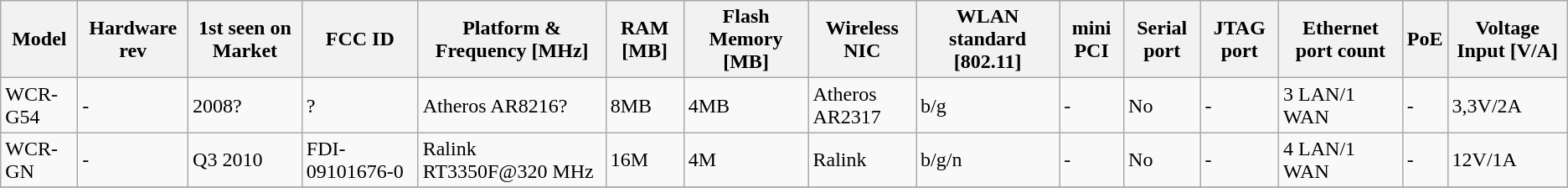<table class="wikitable sortable">
<tr>
<th>Model</th>
<th>Hardware rev</th>
<th>1st seen on Market</th>
<th>FCC ID</th>
<th>Platform & Frequency [MHz]</th>
<th>RAM [MB]</th>
<th>Flash Memory [MB]</th>
<th>Wireless NIC</th>
<th>WLAN standard [802.11]</th>
<th>mini PCI</th>
<th>Serial port</th>
<th>JTAG port</th>
<th>Ethernet port count</th>
<th>PoE</th>
<th>Voltage Input [V/A]</th>
</tr>
<tr>
<td>WCR-G54</td>
<td>-</td>
<td>2008?</td>
<td>?</td>
<td>Atheros AR8216?</td>
<td>8MB</td>
<td>4MB</td>
<td>Atheros AR2317</td>
<td>b/g</td>
<td>-</td>
<td>No</td>
<td>-</td>
<td>3 LAN/1 WAN</td>
<td>-</td>
<td>3,3V/2A</td>
</tr>
<tr>
<td>WCR-GN</td>
<td>-</td>
<td>Q3 2010</td>
<td>FDI-09101676-0</td>
<td>Ralink RT3350F@320 MHz</td>
<td>16M</td>
<td>4M</td>
<td>Ralink</td>
<td>b/g/n</td>
<td>-</td>
<td>No</td>
<td>-</td>
<td>4 LAN/1 WAN</td>
<td>-</td>
<td>12V/1A</td>
</tr>
<tr>
</tr>
</table>
